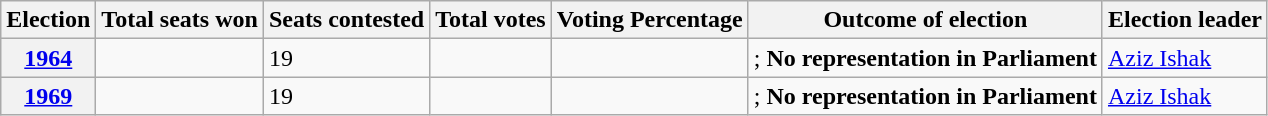<table class="wikitable">
<tr>
<th>Election</th>
<th>Total seats won</th>
<th>Seats contested</th>
<th>Total votes</th>
<th>Voting Percentage</th>
<th>Outcome of election</th>
<th>Election leader</th>
</tr>
<tr>
<th><a href='#'>1964</a></th>
<td></td>
<td>19</td>
<td></td>
<td></td>
<td>; <strong>No representation in Parliament</strong> <br> </td>
<td><a href='#'>Aziz Ishak</a></td>
</tr>
<tr>
<th><a href='#'>1969</a></th>
<td></td>
<td>19</td>
<td></td>
<td></td>
<td>; <strong> No representation in Parliament</strong><br></td>
<td><a href='#'>Aziz Ishak</a></td>
</tr>
</table>
